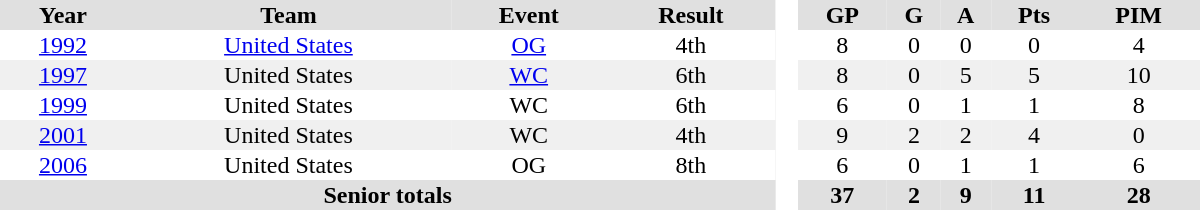<table border="0" cellpadding="1" cellspacing="0" style="text-align:center; width:50em">
<tr ALIGN="center" bgcolor="#e0e0e0">
<th>Year</th>
<th>Team</th>
<th>Event</th>
<th>Result</th>
<th rowspan="99" bgcolor="#ffffff"> </th>
<th>GP</th>
<th>G</th>
<th>A</th>
<th>Pts</th>
<th>PIM</th>
</tr>
<tr>
<td><a href='#'>1992</a></td>
<td><a href='#'>United States</a></td>
<td><a href='#'>OG</a></td>
<td>4th</td>
<td>8</td>
<td>0</td>
<td>0</td>
<td>0</td>
<td>4</td>
</tr>
<tr bgcolor="#f0f0f0">
<td><a href='#'>1997</a></td>
<td>United States</td>
<td><a href='#'>WC</a></td>
<td>6th</td>
<td>8</td>
<td>0</td>
<td>5</td>
<td>5</td>
<td>10</td>
</tr>
<tr>
<td><a href='#'>1999</a></td>
<td>United States</td>
<td>WC</td>
<td>6th</td>
<td>6</td>
<td>0</td>
<td>1</td>
<td>1</td>
<td>8</td>
</tr>
<tr bgcolor="#f0f0f0">
<td><a href='#'>2001</a></td>
<td>United States</td>
<td>WC</td>
<td>4th</td>
<td>9</td>
<td>2</td>
<td>2</td>
<td>4</td>
<td>0</td>
</tr>
<tr>
<td><a href='#'>2006</a></td>
<td>United States</td>
<td>OG</td>
<td>8th</td>
<td>6</td>
<td>0</td>
<td>1</td>
<td>1</td>
<td>6</td>
</tr>
<tr bgcolor="#e0e0e0">
<th colspan="4">Senior totals</th>
<th>37</th>
<th>2</th>
<th>9</th>
<th>11</th>
<th>28</th>
</tr>
</table>
